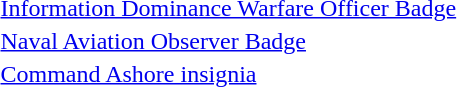<table>
<tr>
<td></td>
<td><a href='#'>Information Dominance Warfare Officer Badge</a></td>
</tr>
<tr>
<td></td>
<td><a href='#'>Naval Aviation Observer Badge</a></td>
</tr>
<tr>
<td></td>
<td><a href='#'>Command Ashore insignia</a></td>
</tr>
</table>
